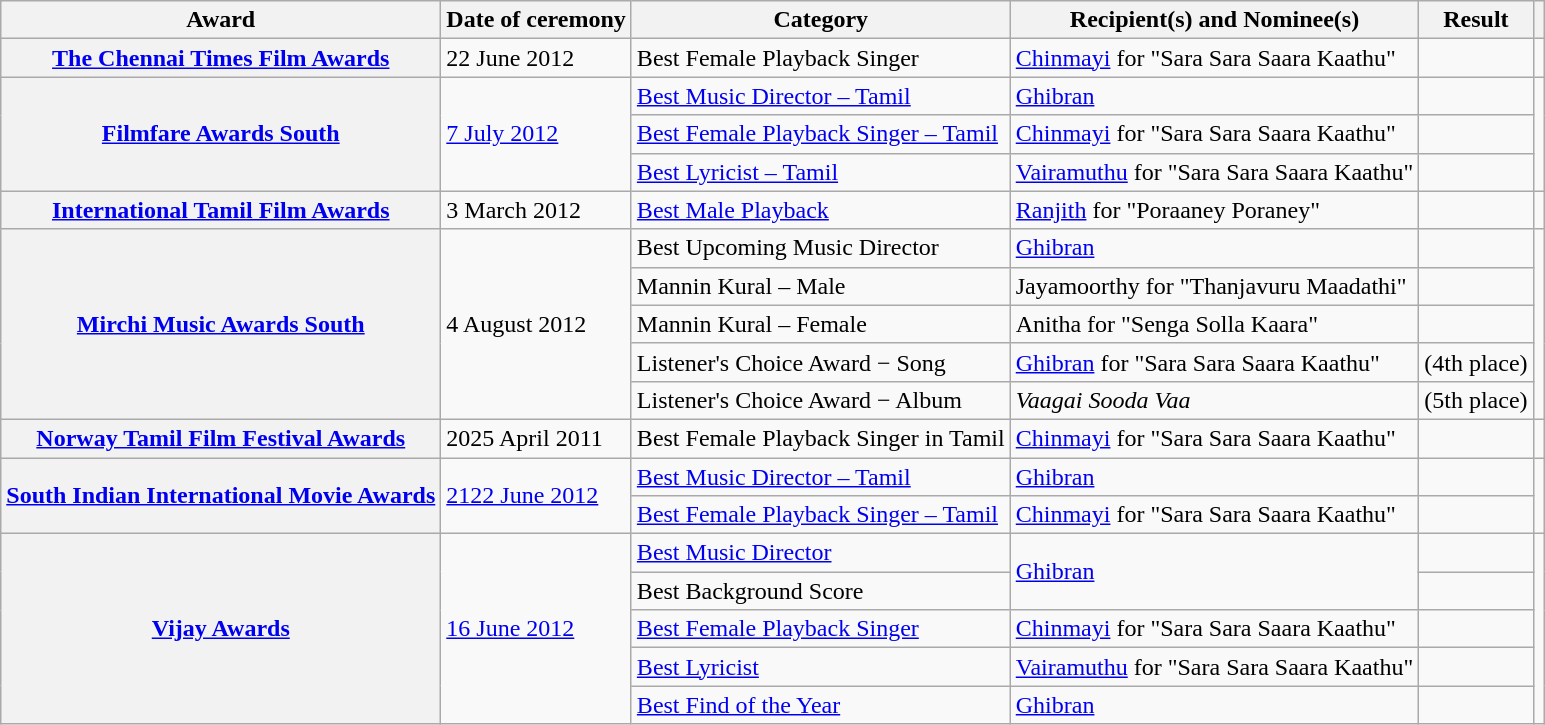<table class="wikitable plainrowheaders sortable">
<tr>
<th scope="col">Award</th>
<th scope="col">Date of ceremony</th>
<th scope="col">Category</th>
<th scope="col">Recipient(s) and Nominee(s)</th>
<th scope="col">Result</th>
<th scope="col" class="unsortable"></th>
</tr>
<tr>
<th rowspan="1" scope="row"><a href='#'>The Chennai Times Film Awards</a></th>
<td rowspan="1">22 June 2012</td>
<td>Best Female Playback Singer</td>
<td><a href='#'>Chinmayi</a> for "Sara Sara Saara Kaathu"</td>
<td></td>
<td rowspan="1" style="text-align:center;"></td>
</tr>
<tr>
<th rowspan="3" scope="row"><a href='#'>Filmfare Awards South</a></th>
<td rowspan="3"><a href='#'>7 July 2012</a></td>
<td><a href='#'>Best Music Director – Tamil</a></td>
<td><a href='#'>Ghibran</a></td>
<td></td>
<td rowspan="3" style="text-align:center;"><br></td>
</tr>
<tr>
<td><a href='#'>Best Female Playback Singer – Tamil</a></td>
<td><a href='#'>Chinmayi</a> for "Sara Sara Saara Kaathu"</td>
<td></td>
</tr>
<tr>
<td><a href='#'>Best Lyricist – Tamil</a></td>
<td><a href='#'>Vairamuthu</a> for "Sara Sara Saara Kaathu"</td>
<td></td>
</tr>
<tr>
<th scope="row"><a href='#'>International Tamil Film Awards</a></th>
<td>3 March 2012</td>
<td><a href='#'>Best Male Playback</a></td>
<td><a href='#'>Ranjith</a> for "Poraaney Poraney"</td>
<td></td>
<td style="text-align:center;"></td>
</tr>
<tr>
<th rowspan="5" scope="row"><a href='#'>Mirchi Music Awards South</a></th>
<td rowspan="5">4 August 2012</td>
<td>Best Upcoming Music Director</td>
<td><a href='#'>Ghibran</a></td>
<td></td>
<td rowspan="5" style="text-align:center;"><br><br></td>
</tr>
<tr>
<td>Mannin Kural – Male</td>
<td>Jayamoorthy for "Thanjavuru Maadathi"</td>
<td></td>
</tr>
<tr>
<td>Mannin Kural – Female</td>
<td>Anitha for "Senga Solla Kaara"</td>
<td></td>
</tr>
<tr>
<td>Listener's Choice Award − Song</td>
<td><a href='#'>Ghibran</a> for "Sara Sara Saara Kaathu"</td>
<td> (4th place)</td>
</tr>
<tr>
<td>Listener's Choice Award − Album</td>
<td><em>Vaagai Sooda Vaa</em></td>
<td> (5th place)</td>
</tr>
<tr>
<th rowspan="1" scope="row"><a href='#'>Norway Tamil Film Festival Awards</a></th>
<td rowspan="1">2025 April 2011</td>
<td>Best Female Playback Singer in Tamil</td>
<td><a href='#'>Chinmayi</a> for "Sara Sara Saara Kaathu"</td>
<td></td>
<td rowspan="1" style="text-align:center;"><br></td>
</tr>
<tr>
<th rowspan="2" scope="row"><a href='#'>South Indian International Movie Awards</a></th>
<td rowspan="2"><a href='#'>2122 June 2012</a></td>
<td><a href='#'>Best Music Director – Tamil</a></td>
<td><a href='#'>Ghibran</a></td>
<td></td>
<td rowspan="2" style="text-align:center;"><br></td>
</tr>
<tr>
<td><a href='#'>Best Female Playback Singer – Tamil</a></td>
<td><a href='#'>Chinmayi</a> for "Sara Sara Saara Kaathu"</td>
<td></td>
</tr>
<tr>
<th rowspan="5" scope="row"><a href='#'>Vijay Awards</a></th>
<td rowspan="5"><a href='#'>16 June 2012</a></td>
<td><a href='#'>Best Music Director</a></td>
<td rowspan="2"><a href='#'>Ghibran</a></td>
<td></td>
<td rowspan="5" style="text-align:center;"></td>
</tr>
<tr>
<td>Best Background Score</td>
<td></td>
</tr>
<tr>
<td><a href='#'>Best Female Playback Singer</a></td>
<td><a href='#'>Chinmayi</a> for "Sara Sara Saara Kaathu"</td>
<td></td>
</tr>
<tr>
<td><a href='#'>Best Lyricist</a></td>
<td><a href='#'>Vairamuthu</a> for "Sara Sara Saara Kaathu"</td>
<td></td>
</tr>
<tr>
<td><a href='#'>Best Find of the Year</a></td>
<td><a href='#'>Ghibran</a></td>
<td></td>
</tr>
</table>
